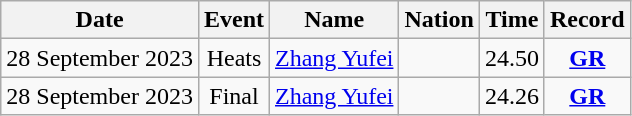<table class=wikitable style=text-align:center>
<tr>
<th>Date</th>
<th>Event</th>
<th>Name</th>
<th>Nation</th>
<th>Time</th>
<th>Record</th>
</tr>
<tr>
<td>28 September 2023</td>
<td>Heats</td>
<td align=left><a href='#'> Zhang Yufei</a></td>
<td align=left></td>
<td>24.50</td>
<td><strong><a href='#'>GR</a></strong></td>
</tr>
<tr>
<td>28 September 2023</td>
<td>Final</td>
<td align=left><a href='#'> Zhang Yufei</a></td>
<td align=left></td>
<td>24.26</td>
<td><strong><a href='#'>GR</a></strong></td>
</tr>
</table>
